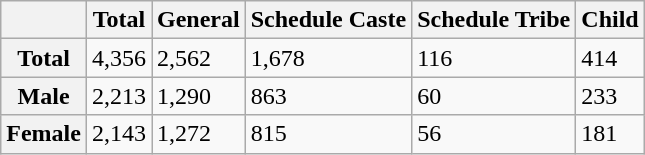<table class="wikitable">
<tr>
<th></th>
<th>Total</th>
<th>General</th>
<th>Schedule Caste</th>
<th>Schedule Tribe</th>
<th>Child</th>
</tr>
<tr>
<th>Total</th>
<td>4,356</td>
<td>2,562</td>
<td>1,678</td>
<td>116</td>
<td>414</td>
</tr>
<tr>
<th>Male</th>
<td>2,213</td>
<td>1,290</td>
<td>863</td>
<td>60</td>
<td>233</td>
</tr>
<tr>
<th>Female</th>
<td>2,143</td>
<td>1,272</td>
<td>815</td>
<td>56</td>
<td>181</td>
</tr>
</table>
